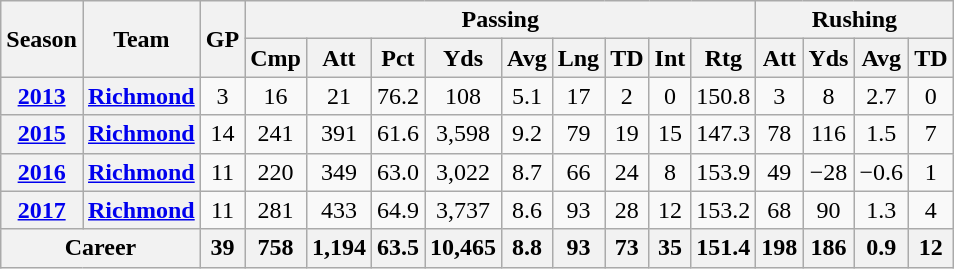<table class="wikitable" style="text-align:center;">
<tr>
<th rowspan="2">Season</th>
<th rowspan="2">Team</th>
<th rowspan="2">GP</th>
<th colspan="9">Passing</th>
<th colspan="4">Rushing</th>
</tr>
<tr>
<th>Cmp</th>
<th>Att</th>
<th>Pct</th>
<th>Yds</th>
<th>Avg</th>
<th>Lng</th>
<th>TD</th>
<th>Int</th>
<th>Rtg</th>
<th>Att</th>
<th>Yds</th>
<th>Avg</th>
<th>TD</th>
</tr>
<tr>
<th><a href='#'>2013</a></th>
<th><a href='#'>Richmond</a></th>
<td>3</td>
<td>16</td>
<td>21</td>
<td>76.2</td>
<td>108</td>
<td>5.1</td>
<td>17</td>
<td>2</td>
<td>0</td>
<td>150.8</td>
<td>3</td>
<td>8</td>
<td>2.7</td>
<td>0</td>
</tr>
<tr>
<th><a href='#'>2015</a></th>
<th><a href='#'>Richmond</a></th>
<td>14</td>
<td>241</td>
<td>391</td>
<td>61.6</td>
<td>3,598</td>
<td>9.2</td>
<td>79</td>
<td>19</td>
<td>15</td>
<td>147.3</td>
<td>78</td>
<td>116</td>
<td>1.5</td>
<td>7</td>
</tr>
<tr>
<th><a href='#'>2016</a></th>
<th><a href='#'>Richmond</a></th>
<td>11</td>
<td>220</td>
<td>349</td>
<td>63.0</td>
<td>3,022</td>
<td>8.7</td>
<td>66</td>
<td>24</td>
<td>8</td>
<td>153.9</td>
<td>49</td>
<td>−28</td>
<td>−0.6</td>
<td>1</td>
</tr>
<tr>
<th><a href='#'>2017</a></th>
<th><a href='#'>Richmond</a></th>
<td>11</td>
<td>281</td>
<td>433</td>
<td>64.9</td>
<td>3,737</td>
<td>8.6</td>
<td>93</td>
<td>28</td>
<td>12</td>
<td>153.2</td>
<td>68</td>
<td>90</td>
<td>1.3</td>
<td>4</td>
</tr>
<tr>
<th colspan="2">Career</th>
<th>39</th>
<th>758</th>
<th>1,194</th>
<th>63.5</th>
<th>10,465</th>
<th>8.8</th>
<th>93</th>
<th>73</th>
<th>35</th>
<th>151.4</th>
<th>198</th>
<th>186</th>
<th>0.9</th>
<th>12</th>
</tr>
</table>
